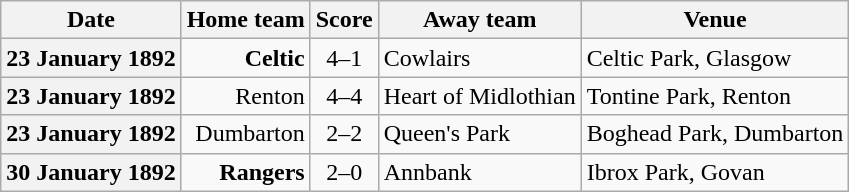<table class="wikitable football-result-list" style="max-width: 80em; text-align: center">
<tr>
<th scope="col">Date</th>
<th scope="col">Home team</th>
<th scope="col">Score</th>
<th scope="col">Away team</th>
<th scope="col">Venue</th>
</tr>
<tr>
<th scope="row">23 January 1892</th>
<td align=right><strong>Celtic</strong></td>
<td>4–1</td>
<td align=left>Cowlairs</td>
<td align=left>Celtic Park, Glasgow</td>
</tr>
<tr>
<th scope="row">23 January 1892</th>
<td align=right>Renton</td>
<td>4–4</td>
<td align=left>Heart of Midlothian</td>
<td align=left>Tontine Park, Renton</td>
</tr>
<tr>
<th scope="row">23 January 1892</th>
<td align=right>Dumbarton</td>
<td>2–2</td>
<td align=left>Queen's Park</td>
<td align=left>Boghead Park, Dumbarton</td>
</tr>
<tr>
<th scope="row">30 January 1892</th>
<td align=right><strong>Rangers</strong></td>
<td>2–0</td>
<td align=left>Annbank</td>
<td align=left>Ibrox Park, Govan</td>
</tr>
</table>
